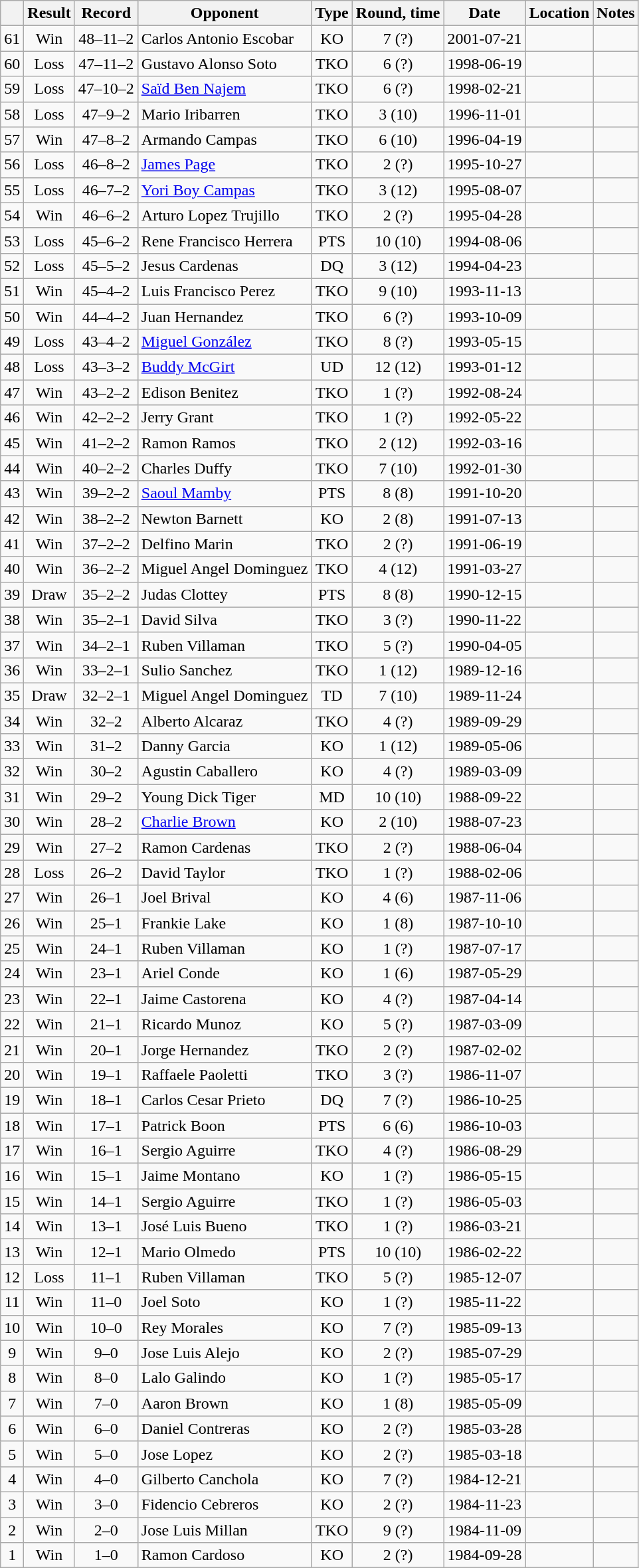<table class=wikitable style=text-align:center>
<tr>
<th></th>
<th>Result</th>
<th>Record</th>
<th>Opponent</th>
<th>Type</th>
<th>Round, time</th>
<th>Date</th>
<th>Location</th>
<th>Notes</th>
</tr>
<tr>
<td>61</td>
<td>Win</td>
<td>48–11–2</td>
<td align=left>Carlos Antonio Escobar</td>
<td>KO</td>
<td>7 (?)</td>
<td>2001-07-21</td>
<td align=left></td>
<td align=left></td>
</tr>
<tr>
<td>60</td>
<td>Loss</td>
<td>47–11–2</td>
<td align=left>Gustavo Alonso Soto</td>
<td>TKO</td>
<td>6 (?)</td>
<td>1998-06-19</td>
<td align=left></td>
<td align=left></td>
</tr>
<tr>
<td>59</td>
<td>Loss</td>
<td>47–10–2</td>
<td align=left><a href='#'>Saïd Ben Najem</a></td>
<td>TKO</td>
<td>6 (?)</td>
<td>1998-02-21</td>
<td align=left></td>
<td align=left></td>
</tr>
<tr>
<td>58</td>
<td>Loss</td>
<td>47–9–2</td>
<td align=left>Mario Iribarren</td>
<td>TKO</td>
<td>3 (10)</td>
<td>1996-11-01</td>
<td align=left></td>
<td align=left></td>
</tr>
<tr>
<td>57</td>
<td>Win</td>
<td>47–8–2</td>
<td align=left>Armando Campas</td>
<td>TKO</td>
<td>6 (10)</td>
<td>1996-04-19</td>
<td align=left></td>
<td align=left></td>
</tr>
<tr>
<td>56</td>
<td>Loss</td>
<td>46–8–2</td>
<td align=left><a href='#'>James Page</a></td>
<td>TKO</td>
<td>2 (?)</td>
<td>1995-10-27</td>
<td align=left></td>
<td align=left></td>
</tr>
<tr>
<td>55</td>
<td>Loss</td>
<td>46–7–2</td>
<td align=left><a href='#'>Yori Boy Campas</a></td>
<td>TKO</td>
<td>3 (12)</td>
<td>1995-08-07</td>
<td align=left></td>
<td align=left></td>
</tr>
<tr>
<td>54</td>
<td>Win</td>
<td>46–6–2</td>
<td align=left>Arturo Lopez Trujillo</td>
<td>TKO</td>
<td>2 (?)</td>
<td>1995-04-28</td>
<td align=left></td>
<td align=left></td>
</tr>
<tr>
<td>53</td>
<td>Loss</td>
<td>45–6–2</td>
<td align=left>Rene Francisco Herrera</td>
<td>PTS</td>
<td>10 (10)</td>
<td>1994-08-06</td>
<td align=left></td>
<td align=left></td>
</tr>
<tr>
<td>52</td>
<td>Loss</td>
<td>45–5–2</td>
<td align=left>Jesus Cardenas</td>
<td>DQ</td>
<td>3 (12)</td>
<td>1994-04-23</td>
<td align=left></td>
<td align=left></td>
</tr>
<tr>
<td>51</td>
<td>Win</td>
<td>45–4–2</td>
<td align=left>Luis Francisco Perez</td>
<td>TKO</td>
<td>9 (10)</td>
<td>1993-11-13</td>
<td align=left></td>
<td align=left></td>
</tr>
<tr>
<td>50</td>
<td>Win</td>
<td>44–4–2</td>
<td align=left>Juan Hernandez</td>
<td>TKO</td>
<td>6 (?)</td>
<td>1993-10-09</td>
<td align=left></td>
<td align=left></td>
</tr>
<tr>
<td>49</td>
<td>Loss</td>
<td>43–4–2</td>
<td align=left><a href='#'>Miguel González</a></td>
<td>TKO</td>
<td>8 (?)</td>
<td>1993-05-15</td>
<td align=left></td>
<td align=left></td>
</tr>
<tr>
<td>48</td>
<td>Loss</td>
<td>43–3–2</td>
<td align=left><a href='#'>Buddy McGirt</a></td>
<td>UD</td>
<td>12 (12)</td>
<td>1993-01-12</td>
<td align=left></td>
<td align=left></td>
</tr>
<tr>
<td>47</td>
<td>Win</td>
<td>43–2–2</td>
<td align=left>Edison Benitez</td>
<td>TKO</td>
<td>1 (?)</td>
<td>1992-08-24</td>
<td align=left></td>
<td align=left></td>
</tr>
<tr>
<td>46</td>
<td>Win</td>
<td>42–2–2</td>
<td align=left>Jerry Grant</td>
<td>TKO</td>
<td>1 (?)</td>
<td>1992-05-22</td>
<td align=left></td>
<td align=left></td>
</tr>
<tr>
<td>45</td>
<td>Win</td>
<td>41–2–2</td>
<td align=left>Ramon Ramos</td>
<td>TKO</td>
<td>2 (12)</td>
<td>1992-03-16</td>
<td align=left></td>
<td align=left></td>
</tr>
<tr>
<td>44</td>
<td>Win</td>
<td>40–2–2</td>
<td align=left>Charles Duffy</td>
<td>TKO</td>
<td>7 (10)</td>
<td>1992-01-30</td>
<td align=left></td>
<td align=left></td>
</tr>
<tr>
<td>43</td>
<td>Win</td>
<td>39–2–2</td>
<td align=left><a href='#'>Saoul Mamby</a></td>
<td>PTS</td>
<td>8 (8)</td>
<td>1991-10-20</td>
<td align=left></td>
<td align=left></td>
</tr>
<tr>
<td>42</td>
<td>Win</td>
<td>38–2–2</td>
<td align=left>Newton Barnett</td>
<td>KO</td>
<td>2 (8)</td>
<td>1991-07-13</td>
<td align=left></td>
<td align=left></td>
</tr>
<tr>
<td>41</td>
<td>Win</td>
<td>37–2–2</td>
<td align=left>Delfino Marin</td>
<td>TKO</td>
<td>2 (?)</td>
<td>1991-06-19</td>
<td align=left></td>
<td align=left></td>
</tr>
<tr>
<td>40</td>
<td>Win</td>
<td>36–2–2</td>
<td align=left>Miguel Angel Dominguez</td>
<td>TKO</td>
<td>4 (12)</td>
<td>1991-03-27</td>
<td align=left></td>
<td align=left></td>
</tr>
<tr>
<td>39</td>
<td>Draw</td>
<td>35–2–2</td>
<td align=left>Judas Clottey</td>
<td>PTS</td>
<td>8 (8)</td>
<td>1990-12-15</td>
<td align=left></td>
<td align=left></td>
</tr>
<tr>
<td>38</td>
<td>Win</td>
<td>35–2–1</td>
<td align=left>David Silva</td>
<td>TKO</td>
<td>3 (?)</td>
<td>1990-11-22</td>
<td align=left></td>
<td align=left></td>
</tr>
<tr>
<td>37</td>
<td>Win</td>
<td>34–2–1</td>
<td align=left>Ruben Villaman</td>
<td>TKO</td>
<td>5 (?)</td>
<td>1990-04-05</td>
<td align=left></td>
<td align=left></td>
</tr>
<tr>
<td>36</td>
<td>Win</td>
<td>33–2–1</td>
<td align=left>Sulio Sanchez</td>
<td>TKO</td>
<td>1 (12)</td>
<td>1989-12-16</td>
<td align=left></td>
<td align=left></td>
</tr>
<tr>
<td>35</td>
<td>Draw</td>
<td>32–2–1</td>
<td align=left>Miguel Angel Dominguez</td>
<td>TD</td>
<td>7 (10)</td>
<td>1989-11-24</td>
<td align=left></td>
<td align=left></td>
</tr>
<tr>
<td>34</td>
<td>Win</td>
<td>32–2</td>
<td align=left>Alberto Alcaraz</td>
<td>TKO</td>
<td>4 (?)</td>
<td>1989-09-29</td>
<td align=left></td>
<td align=left></td>
</tr>
<tr>
<td>33</td>
<td>Win</td>
<td>31–2</td>
<td align=left>Danny Garcia</td>
<td>KO</td>
<td>1 (12)</td>
<td>1989-05-06</td>
<td align=left></td>
<td align=left></td>
</tr>
<tr>
<td>32</td>
<td>Win</td>
<td>30–2</td>
<td align=left>Agustin Caballero</td>
<td>KO</td>
<td>4 (?)</td>
<td>1989-03-09</td>
<td align=left></td>
<td align=left></td>
</tr>
<tr>
<td>31</td>
<td>Win</td>
<td>29–2</td>
<td align=left>Young Dick Tiger</td>
<td>MD</td>
<td>10 (10)</td>
<td>1988-09-22</td>
<td align=left></td>
<td align=left></td>
</tr>
<tr>
<td>30</td>
<td>Win</td>
<td>28–2</td>
<td align=left><a href='#'>Charlie Brown</a></td>
<td>KO</td>
<td>2 (10)</td>
<td>1988-07-23</td>
<td align=left></td>
<td align=left></td>
</tr>
<tr>
<td>29</td>
<td>Win</td>
<td>27–2</td>
<td align=left>Ramon Cardenas</td>
<td>TKO</td>
<td>2 (?)</td>
<td>1988-06-04</td>
<td align=left></td>
<td align=left></td>
</tr>
<tr>
<td>28</td>
<td>Loss</td>
<td>26–2</td>
<td align=left>David Taylor</td>
<td>TKO</td>
<td>1 (?)</td>
<td>1988-02-06</td>
<td align=left></td>
<td align=left></td>
</tr>
<tr>
<td>27</td>
<td>Win</td>
<td>26–1</td>
<td align=left>Joel Brival</td>
<td>KO</td>
<td>4 (6)</td>
<td>1987-11-06</td>
<td align=left></td>
<td align=left></td>
</tr>
<tr>
<td>26</td>
<td>Win</td>
<td>25–1</td>
<td align=left>Frankie Lake</td>
<td>KO</td>
<td>1 (8)</td>
<td>1987-10-10</td>
<td align=left></td>
<td align=left></td>
</tr>
<tr>
<td>25</td>
<td>Win</td>
<td>24–1</td>
<td align=left>Ruben Villaman</td>
<td>KO</td>
<td>1 (?)</td>
<td>1987-07-17</td>
<td align=left></td>
<td align=left></td>
</tr>
<tr>
<td>24</td>
<td>Win</td>
<td>23–1</td>
<td align=left>Ariel Conde</td>
<td>KO</td>
<td>1 (6)</td>
<td>1987-05-29</td>
<td align=left></td>
<td align=left></td>
</tr>
<tr>
<td>23</td>
<td>Win</td>
<td>22–1</td>
<td align=left>Jaime Castorena</td>
<td>KO</td>
<td>4 (?)</td>
<td>1987-04-14</td>
<td align=left></td>
<td align=left></td>
</tr>
<tr>
<td>22</td>
<td>Win</td>
<td>21–1</td>
<td align=left>Ricardo Munoz</td>
<td>KO</td>
<td>5 (?)</td>
<td>1987-03-09</td>
<td align=left></td>
<td align=left></td>
</tr>
<tr>
<td>21</td>
<td>Win</td>
<td>20–1</td>
<td align=left>Jorge Hernandez</td>
<td>TKO</td>
<td>2 (?)</td>
<td>1987-02-02</td>
<td align=left></td>
<td align=left></td>
</tr>
<tr>
<td>20</td>
<td>Win</td>
<td>19–1</td>
<td align=left>Raffaele Paoletti</td>
<td>TKO</td>
<td>3 (?)</td>
<td>1986-11-07</td>
<td align=left></td>
<td align=left></td>
</tr>
<tr>
<td>19</td>
<td>Win</td>
<td>18–1</td>
<td align=left>Carlos Cesar Prieto</td>
<td>DQ</td>
<td>7 (?)</td>
<td>1986-10-25</td>
<td align=left></td>
<td align=left></td>
</tr>
<tr>
<td>18</td>
<td>Win</td>
<td>17–1</td>
<td align=left>Patrick Boon</td>
<td>PTS</td>
<td>6 (6)</td>
<td>1986-10-03</td>
<td align=left></td>
<td align=left></td>
</tr>
<tr>
<td>17</td>
<td>Win</td>
<td>16–1</td>
<td align=left>Sergio Aguirre</td>
<td>TKO</td>
<td>4 (?)</td>
<td>1986-08-29</td>
<td align=left></td>
<td align=left></td>
</tr>
<tr>
<td>16</td>
<td>Win</td>
<td>15–1</td>
<td align=left>Jaime Montano</td>
<td>KO</td>
<td>1 (?)</td>
<td>1986-05-15</td>
<td align=left></td>
<td align=left></td>
</tr>
<tr>
<td>15</td>
<td>Win</td>
<td>14–1</td>
<td align=left>Sergio Aguirre</td>
<td>TKO</td>
<td>1 (?)</td>
<td>1986-05-03</td>
<td align=left></td>
<td align=left></td>
</tr>
<tr>
<td>14</td>
<td>Win</td>
<td>13–1</td>
<td align=left>José Luis Bueno</td>
<td>TKO</td>
<td>1 (?)</td>
<td>1986-03-21</td>
<td align=left></td>
<td align=left></td>
</tr>
<tr>
<td>13</td>
<td>Win</td>
<td>12–1</td>
<td align=left>Mario Olmedo</td>
<td>PTS</td>
<td>10 (10)</td>
<td>1986-02-22</td>
<td align=left></td>
<td align=left></td>
</tr>
<tr>
<td>12</td>
<td>Loss</td>
<td>11–1</td>
<td align=left>Ruben Villaman</td>
<td>TKO</td>
<td>5 (?)</td>
<td>1985-12-07</td>
<td align=left></td>
<td align=left></td>
</tr>
<tr>
<td>11</td>
<td>Win</td>
<td>11–0</td>
<td align=left>Joel Soto</td>
<td>KO</td>
<td>1 (?)</td>
<td>1985-11-22</td>
<td align=left></td>
<td align=left></td>
</tr>
<tr>
<td>10</td>
<td>Win</td>
<td>10–0</td>
<td align=left>Rey Morales</td>
<td>KO</td>
<td>7 (?)</td>
<td>1985-09-13</td>
<td align=left></td>
<td align=left></td>
</tr>
<tr>
<td>9</td>
<td>Win</td>
<td>9–0</td>
<td align=left>Jose Luis Alejo</td>
<td>KO</td>
<td>2 (?)</td>
<td>1985-07-29</td>
<td align=left></td>
<td align=left></td>
</tr>
<tr>
<td>8</td>
<td>Win</td>
<td>8–0</td>
<td align=left>Lalo Galindo</td>
<td>KO</td>
<td>1 (?)</td>
<td>1985-05-17</td>
<td align=left></td>
<td align=left></td>
</tr>
<tr>
<td>7</td>
<td>Win</td>
<td>7–0</td>
<td align=left>Aaron Brown</td>
<td>KO</td>
<td>1 (8)</td>
<td>1985-05-09</td>
<td align=left></td>
<td align=left></td>
</tr>
<tr>
<td>6</td>
<td>Win</td>
<td>6–0</td>
<td align=left>Daniel Contreras</td>
<td>KO</td>
<td>2 (?)</td>
<td>1985-03-28</td>
<td align=left></td>
<td align=left></td>
</tr>
<tr>
<td>5</td>
<td>Win</td>
<td>5–0</td>
<td align=left>Jose Lopez</td>
<td>KO</td>
<td>2 (?)</td>
<td>1985-03-18</td>
<td align=left></td>
<td align=left></td>
</tr>
<tr>
<td>4</td>
<td>Win</td>
<td>4–0</td>
<td align=left>Gilberto Canchola</td>
<td>KO</td>
<td>7 (?)</td>
<td>1984-12-21</td>
<td align=left></td>
<td align=left></td>
</tr>
<tr>
<td>3</td>
<td>Win</td>
<td>3–0</td>
<td align=left>Fidencio Cebreros</td>
<td>KO</td>
<td>2 (?)</td>
<td>1984-11-23</td>
<td align=left></td>
<td align=left></td>
</tr>
<tr>
<td>2</td>
<td>Win</td>
<td>2–0</td>
<td align=left>Jose Luis Millan</td>
<td>TKO</td>
<td>9 (?)</td>
<td>1984-11-09</td>
<td align=left></td>
<td align=left></td>
</tr>
<tr>
<td>1</td>
<td>Win</td>
<td>1–0</td>
<td align=left>Ramon Cardoso</td>
<td>KO</td>
<td>2 (?)</td>
<td>1984-09-28</td>
<td align=left></td>
<td align=left></td>
</tr>
</table>
